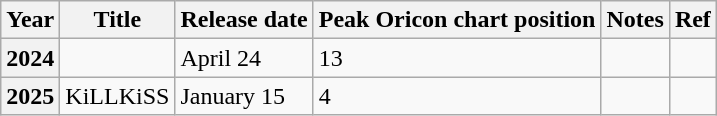<table class="wikitable" text-align: center>
<tr>
<th>Year</th>
<th>Title</th>
<th>Release date</th>
<th>Peak Oricon chart position</th>
<th>Notes</th>
<th>Ref</th>
</tr>
<tr>
<th>2024</th>
<td></td>
<td>April 24</td>
<td>13</td>
<td></td>
<td></td>
</tr>
<tr>
<th>2025</th>
<td>KiLLKiSS</td>
<td>January 15</td>
<td>4</td>
<td></td>
<td></td>
</tr>
</table>
